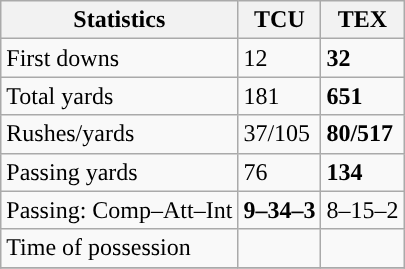<table class="wikitable" style="float: left;">
<tr>
<th>Statistics</th>
<th>TCU</th>
<th>TEX</th>
</tr>
<tr>
<td>First downs</td>
<td>12</td>
<td><strong>32</strong></td>
</tr>
<tr>
<td>Total yards</td>
<td>181</td>
<td><strong>651</strong></td>
</tr>
<tr>
<td>Rushes/yards</td>
<td>37/105</td>
<td><strong>80/517</strong></td>
</tr>
<tr>
<td>Passing yards</td>
<td>76</td>
<td><strong>134</strong></td>
</tr>
<tr>
<td>Passing: Comp–Att–Int</td>
<td><strong>9–34–3</strong></td>
<td>8–15–2</td>
</tr>
<tr>
<td>Time of possession</td>
<td></td>
<td></td>
</tr>
<tr>
</tr>
</table>
